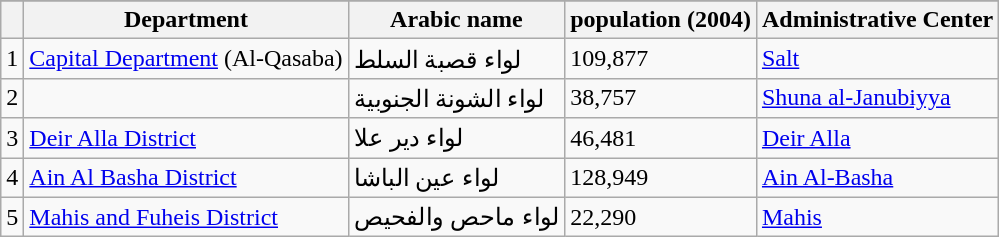<table class="wikitable">
<tr>
</tr>
<tr>
<th></th>
<th>Department</th>
<th>Arabic name</th>
<th>population (2004)</th>
<th>Administrative Center</th>
</tr>
<tr>
<td>1</td>
<td><a href='#'>Capital Department</a> (Al-Qasaba)</td>
<td>لواء قصبة اﻟﺴﻠﻂ</td>
<td>109,877</td>
<td><a href='#'>Salt</a></td>
</tr>
<tr>
<td>2</td>
<td></td>
<td>ﻟﻮاء اﻟﺸﻮﻧﺔ اﻟﺠﻨﻮﺑﻴﺔ</td>
<td>38,757</td>
<td><a href='#'>Shuna al-Janubiyya</a></td>
</tr>
<tr>
<td>3</td>
<td><a href='#'>Deir Alla District</a></td>
<td>ﻟﻮاء دﻳﺮ ﻋﻼ</td>
<td>46,481</td>
<td><a href='#'>Deir Alla</a></td>
</tr>
<tr>
<td>4</td>
<td><a href='#'>Ain Al Basha District</a></td>
<td>ﻟﻮاء ﻋﻴﻦ اﻟﺒﺎﺷﺎ</td>
<td>128,949</td>
<td><a href='#'>Ain Al-Basha</a></td>
</tr>
<tr>
<td>5</td>
<td><a href='#'>Mahis and Fuheis District</a></td>
<td>ﻟﻮاء ﻣﺎﺣﺺ واﻟﻔﺤﻴﺺ</td>
<td>22,290</td>
<td><a href='#'>Mahis</a></td>
</tr>
</table>
